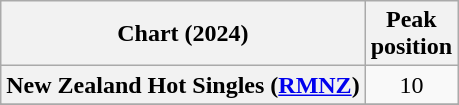<table class="wikitable sortable plainrowheaders" style="text-align:center">
<tr>
<th scope="col">Chart (2024)</th>
<th scope="col">Peak<br>position</th>
</tr>
<tr>
<th scope="row">New Zealand Hot Singles (<a href='#'>RMNZ</a>)</th>
<td>10</td>
</tr>
<tr>
</tr>
<tr>
</tr>
</table>
